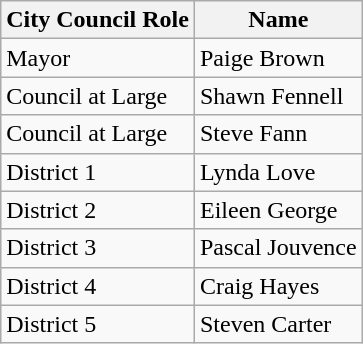<table class="wikitable">
<tr>
<th>City Council Role</th>
<th>Name</th>
</tr>
<tr>
<td>Mayor</td>
<td>Paige Brown</td>
</tr>
<tr>
<td>Council at Large</td>
<td>Shawn Fennell</td>
</tr>
<tr>
<td>Council at Large</td>
<td>Steve Fann</td>
</tr>
<tr>
<td>District 1</td>
<td>Lynda Love</td>
</tr>
<tr>
<td>District 2</td>
<td>Eileen George</td>
</tr>
<tr>
<td>District 3</td>
<td>Pascal Jouvence</td>
</tr>
<tr>
<td>District 4</td>
<td>Craig Hayes</td>
</tr>
<tr>
<td>District 5</td>
<td>Steven Carter</td>
</tr>
</table>
